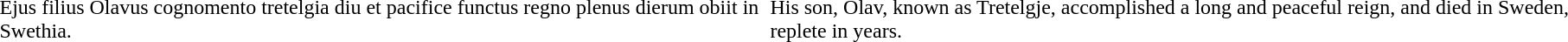<table>
<tr>
<td><br>Ejus filius Olavus cognomento tretelgia diu et pacifice functus regno plenus dierum obiit in Swethia.</td>
<td><br>His son, Olav, known as Tretelgje, accomplished a long and peaceful reign, and died in Sweden, replete in years.</td>
<td></td>
</tr>
</table>
